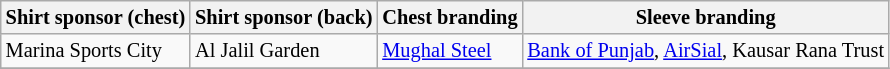<table class="wikitable"  style="font-size:85%;">
<tr>
<th>Shirt sponsor (chest)</th>
<th>Shirt sponsor (back)</th>
<th>Chest branding</th>
<th>Sleeve branding</th>
</tr>
<tr>
<td>Marina Sports City</td>
<td>Al Jalil Garden</td>
<td><a href='#'>Mughal Steel</a></td>
<td><a href='#'>Bank of Punjab</a>, <a href='#'>AirSial</a>, Kausar Rana Trust</td>
</tr>
<tr>
</tr>
</table>
